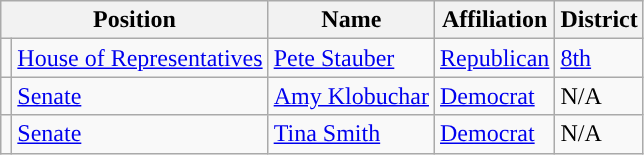<table class="wikitable">
<tr>
<th colspan="2">Position</th>
<th>Name</th>
<th>Affiliation</th>
<th>District</th>
</tr>
<tr>
<td style="background-color:"></td>
<td><a href='#'>House of Representatives</a></td>
<td><a href='#'>Pete Stauber</a></td>
<td><a href='#'>Republican</a></td>
<td><a href='#'>8th</a></td>
</tr>
<tr>
<td style="background-color:"></td>
<td><a href='#'>Senate</a></td>
<td><a href='#'>Amy Klobuchar</a></td>
<td><a href='#'>Democrat</a></td>
<td>N/A</td>
</tr>
<tr>
<td style="background-color:"></td>
<td><a href='#'>Senate</a></td>
<td><a href='#'>Tina Smith</a></td>
<td><a href='#'>Democrat</a></td>
<td>N/A</td>
</tr>
</table>
